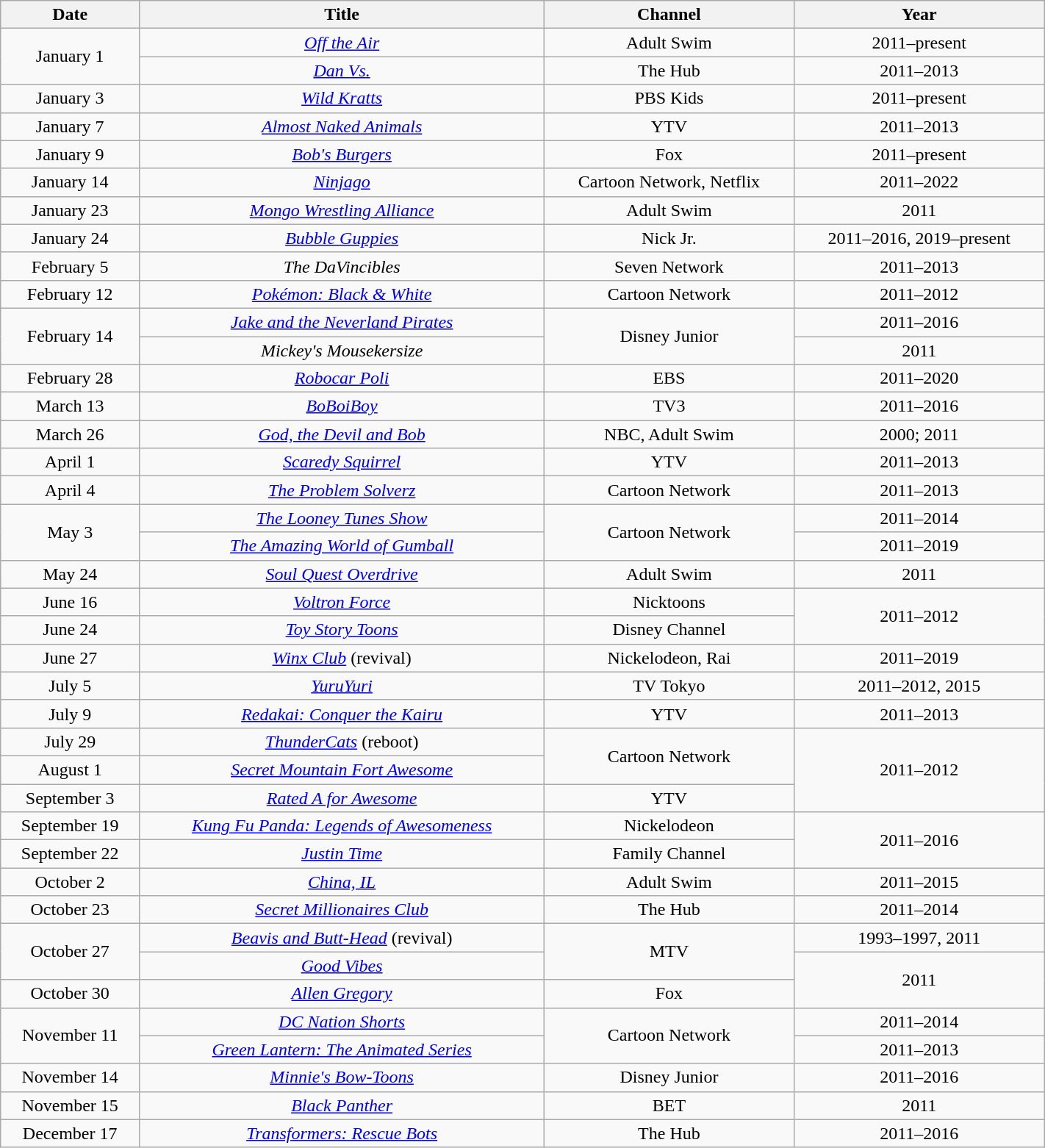<table class="wikitable sortable" style="text-align: center" width="75%">
<tr>
<th scope="col">Date</th>
<th scope="col">Title</th>
<th scope="col">Channel</th>
<th scope="col">Year</th>
</tr>
<tr>
<td rowspan=2>January 1</td>
<td><em><a href='#'>Off the Air</a></em></td>
<td>Adult Swim</td>
<td>2011–present</td>
</tr>
<tr>
<td><em><a href='#'>Dan Vs.</a></em></td>
<td>The Hub</td>
<td>2011–2013</td>
</tr>
<tr>
<td>January 3</td>
<td><em><a href='#'>Wild Kratts</a></em></td>
<td>PBS Kids</td>
<td>2011–present</td>
</tr>
<tr>
<td>January 7</td>
<td><em><a href='#'>Almost Naked Animals</a></em></td>
<td>YTV</td>
<td>2011–2013</td>
</tr>
<tr>
<td>January 9</td>
<td><em><a href='#'>Bob's Burgers</a></em></td>
<td>Fox</td>
<td>2011–present</td>
</tr>
<tr>
<td>January 14</td>
<td><em><a href='#'>Ninjago</a></em></td>
<td>Cartoon Network, Netflix</td>
<td>2011–2022</td>
</tr>
<tr>
<td>January 23</td>
<td><em><a href='#'>Mongo Wrestling Alliance</a></em></td>
<td>Adult Swim</td>
<td>2011</td>
</tr>
<tr>
<td>January 24</td>
<td><em><a href='#'>Bubble Guppies</a></em></td>
<td>Nick Jr.</td>
<td>2011–2016, 2019–present</td>
</tr>
<tr>
<td>February 5</td>
<td><em>The DaVincibles</em></td>
<td>Seven Network</td>
<td>2011–2013</td>
</tr>
<tr>
<td>February 12</td>
<td><em><a href='#'>Pokémon: Black & White</a></em></td>
<td>Cartoon Network</td>
<td>2011–2012</td>
</tr>
<tr>
<td rowspan=2>February 14</td>
<td><em><a href='#'>Jake and the Neverland Pirates</a></em></td>
<td rowspan=2>Disney Junior</td>
<td>2011–2016</td>
</tr>
<tr>
<td><em>Mickey's Mousekersize</em></td>
<td>2011</td>
</tr>
<tr>
<td>February 28</td>
<td><em><a href='#'>Robocar Poli</a></em></td>
<td>EBS</td>
<td>2011–2020</td>
</tr>
<tr>
<td>March 13</td>
<td><em><a href='#'>BoBoiBoy</a></em></td>
<td>TV3</td>
<td>2011–2016</td>
</tr>
<tr>
<td>March 26</td>
<td><em><a href='#'>God, the Devil and Bob</a></em></td>
<td>NBC, Adult Swim</td>
<td>2000; 2011</td>
</tr>
<tr>
<td>April 1</td>
<td><em><a href='#'>Scaredy Squirrel</a></em></td>
<td>YTV</td>
<td>2011–2013</td>
</tr>
<tr>
<td>April 4</td>
<td><em><a href='#'>The Problem Solverz</a></em></td>
<td>Cartoon Network</td>
<td>2011–2013</td>
</tr>
<tr>
<td rowspan=2>May 3</td>
<td><em><a href='#'>The Looney Tunes Show</a></em></td>
<td rowspan=2>Cartoon Network</td>
<td>2011–2014</td>
</tr>
<tr>
<td><em><a href='#'>The Amazing World of Gumball</a></em></td>
<td>2011–2019</td>
</tr>
<tr>
<td>May 24</td>
<td><em><a href='#'>Soul Quest Overdrive</a></em></td>
<td>Adult Swim</td>
<td>2011</td>
</tr>
<tr>
<td>June 16</td>
<td><em><a href='#'>Voltron Force</a></em></td>
<td>Nicktoons</td>
<td rowspan=2>2011–2012</td>
</tr>
<tr>
<td>June 24</td>
<td><em><a href='#'>Toy Story Toons</a></em></td>
<td>Disney Channel</td>
</tr>
<tr>
<td>June 27</td>
<td><em><a href='#'>Winx Club</a></em> (revival)</td>
<td>Nickelodeon, Rai</td>
<td>2011–2019</td>
</tr>
<tr>
<td>July 5</td>
<td><em><a href='#'>YuruYuri</a></em></td>
<td>TV Tokyo</td>
<td>2011–2012, 2015</td>
</tr>
<tr>
<td>July 9</td>
<td><em><a href='#'>Redakai: Conquer the Kairu</a></em></td>
<td>YTV</td>
<td>2011–2013</td>
</tr>
<tr>
<td>July 29</td>
<td><em><a href='#'>ThunderCats</a></em> (reboot)</td>
<td rowspan=2>Cartoon Network</td>
<td rowspan=3>2011–2012</td>
</tr>
<tr>
<td>August 1</td>
<td><em><a href='#'>Secret Mountain Fort Awesome</a></em></td>
</tr>
<tr>
<td>September 3</td>
<td><em><a href='#'>Rated A for Awesome</a></em></td>
<td>YTV</td>
</tr>
<tr>
<td>September 19</td>
<td><em><a href='#'>Kung Fu Panda: Legends of Awesomeness</a></em></td>
<td>Nickelodeon</td>
<td rowspan=2>2011–2016</td>
</tr>
<tr>
<td>September 22</td>
<td><em><a href='#'>Justin Time</a></em></td>
<td>Family Channel</td>
</tr>
<tr>
<td>October 2</td>
<td><em><a href='#'>China, IL</a></em></td>
<td>Adult Swim</td>
<td>2011–2015</td>
</tr>
<tr>
<td>October 23</td>
<td><em><a href='#'>Secret Millionaires Club</a></em></td>
<td>The Hub</td>
<td>2011–2014</td>
</tr>
<tr>
<td rowspan=2>October 27</td>
<td><em><a href='#'>Beavis and Butt-Head</a></em> (revival)</td>
<td rowspan=2>MTV</td>
<td>1993–1997, 2011</td>
</tr>
<tr>
<td><em><a href='#'>Good Vibes</a></em></td>
<td rowspan=2>2011</td>
</tr>
<tr>
<td>October 30</td>
<td><em><a href='#'>Allen Gregory</a></em></td>
<td>Fox</td>
</tr>
<tr>
<td rowspan=2>November 11</td>
<td><em><a href='#'>DC Nation Shorts</a></em></td>
<td rowspan=2>Cartoon Network</td>
<td>2011–2014</td>
</tr>
<tr>
<td><em><a href='#'>Green Lantern: The Animated Series</a></em></td>
<td>2011–2013</td>
</tr>
<tr>
<td>November 14</td>
<td><em><a href='#'>Minnie's Bow-Toons</a></em></td>
<td>Disney Junior</td>
<td>2011–2016</td>
</tr>
<tr>
<td>November 15</td>
<td><em><a href='#'>Black Panther</a></em></td>
<td>BET</td>
<td>2011</td>
</tr>
<tr>
<td>December 17</td>
<td><em><a href='#'>Transformers: Rescue Bots</a></em></td>
<td>The Hub</td>
<td>2011–2016</td>
</tr>
</table>
